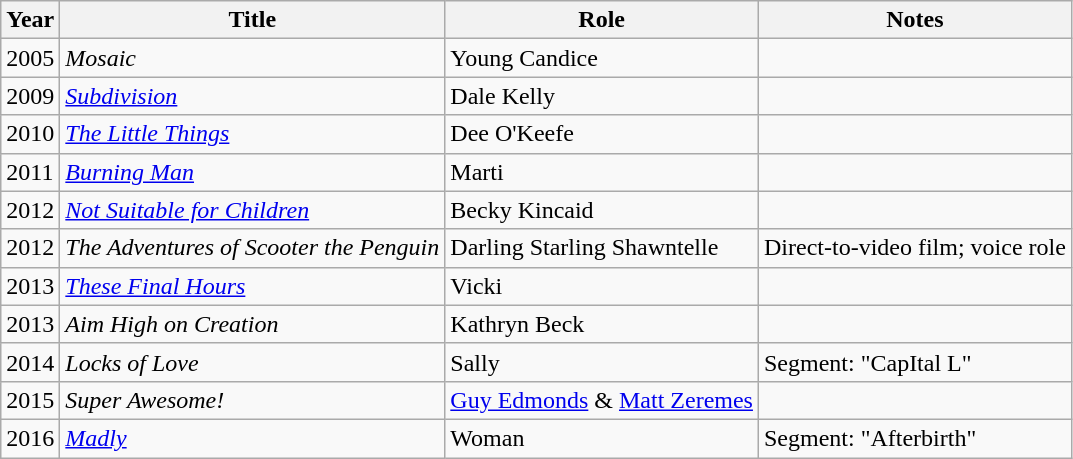<table class="wikitable sortable">
<tr>
<th>Year</th>
<th>Title</th>
<th>Role</th>
<th class="unsortable">Notes</th>
</tr>
<tr>
<td>2005</td>
<td><em>Mosaic</em></td>
<td>Young Candice</td>
<td></td>
</tr>
<tr>
<td>2009</td>
<td><em><a href='#'>Subdivision</a></em></td>
<td>Dale Kelly</td>
<td></td>
</tr>
<tr>
<td>2010</td>
<td><em><a href='#'>The Little Things</a></em></td>
<td>Dee O'Keefe</td>
<td></td>
</tr>
<tr>
<td>2011</td>
<td><em><a href='#'>Burning Man</a></em></td>
<td>Marti</td>
<td></td>
</tr>
<tr>
<td>2012</td>
<td><em><a href='#'>Not Suitable for Children</a></em></td>
<td>Becky Kincaid</td>
<td></td>
</tr>
<tr>
<td>2012</td>
<td><em>The Adventures of Scooter the Penguin</em></td>
<td>Darling Starling Shawntelle</td>
<td>Direct-to-video film; voice role</td>
</tr>
<tr>
<td>2013</td>
<td><em><a href='#'>These Final Hours</a></em></td>
<td>Vicki</td>
<td></td>
</tr>
<tr>
<td>2013</td>
<td><em>Aim High on Creation</em></td>
<td>Kathryn Beck</td>
<td></td>
</tr>
<tr>
<td>2014</td>
<td><em>Locks of Love</em></td>
<td>Sally</td>
<td>Segment: "CapItal L"</td>
</tr>
<tr>
<td>2015</td>
<td><em>Super Awesome!</em></td>
<td><a href='#'>Guy Edmonds</a> & <a href='#'>Matt Zeremes</a></td>
<td></td>
</tr>
<tr>
<td>2016</td>
<td><em><a href='#'>Madly</a></em></td>
<td>Woman</td>
<td>Segment: "Afterbirth"</td>
</tr>
</table>
